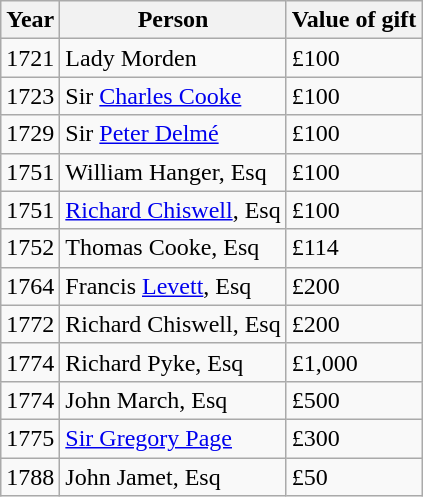<table class="wikitable" border="1">
<tr>
<th>Year</th>
<th>Person</th>
<th>Value of gift</th>
</tr>
<tr>
<td>1721</td>
<td>Lady Morden</td>
<td>£100</td>
</tr>
<tr>
<td>1723</td>
<td>Sir <a href='#'>Charles Cooke</a></td>
<td>£100</td>
</tr>
<tr>
<td>1729</td>
<td>Sir <a href='#'>Peter Delmé</a></td>
<td>£100</td>
</tr>
<tr>
<td>1751</td>
<td>William Hanger, Esq</td>
<td>£100</td>
</tr>
<tr>
<td>1751</td>
<td><a href='#'>Richard Chiswell</a>, Esq</td>
<td>£100</td>
</tr>
<tr>
<td>1752</td>
<td>Thomas Cooke, Esq</td>
<td>£114</td>
</tr>
<tr>
<td>1764</td>
<td>Francis <a href='#'>Levett</a>, Esq</td>
<td>£200</td>
</tr>
<tr>
<td>1772</td>
<td>Richard Chiswell, Esq</td>
<td>£200</td>
</tr>
<tr>
<td>1774</td>
<td>Richard Pyke, Esq</td>
<td>£1,000</td>
</tr>
<tr>
<td>1774</td>
<td>John March, Esq</td>
<td>£500</td>
</tr>
<tr>
<td>1775</td>
<td><a href='#'>Sir Gregory Page</a></td>
<td>£300</td>
</tr>
<tr>
<td>1788</td>
<td>John Jamet, Esq</td>
<td>£50</td>
</tr>
</table>
